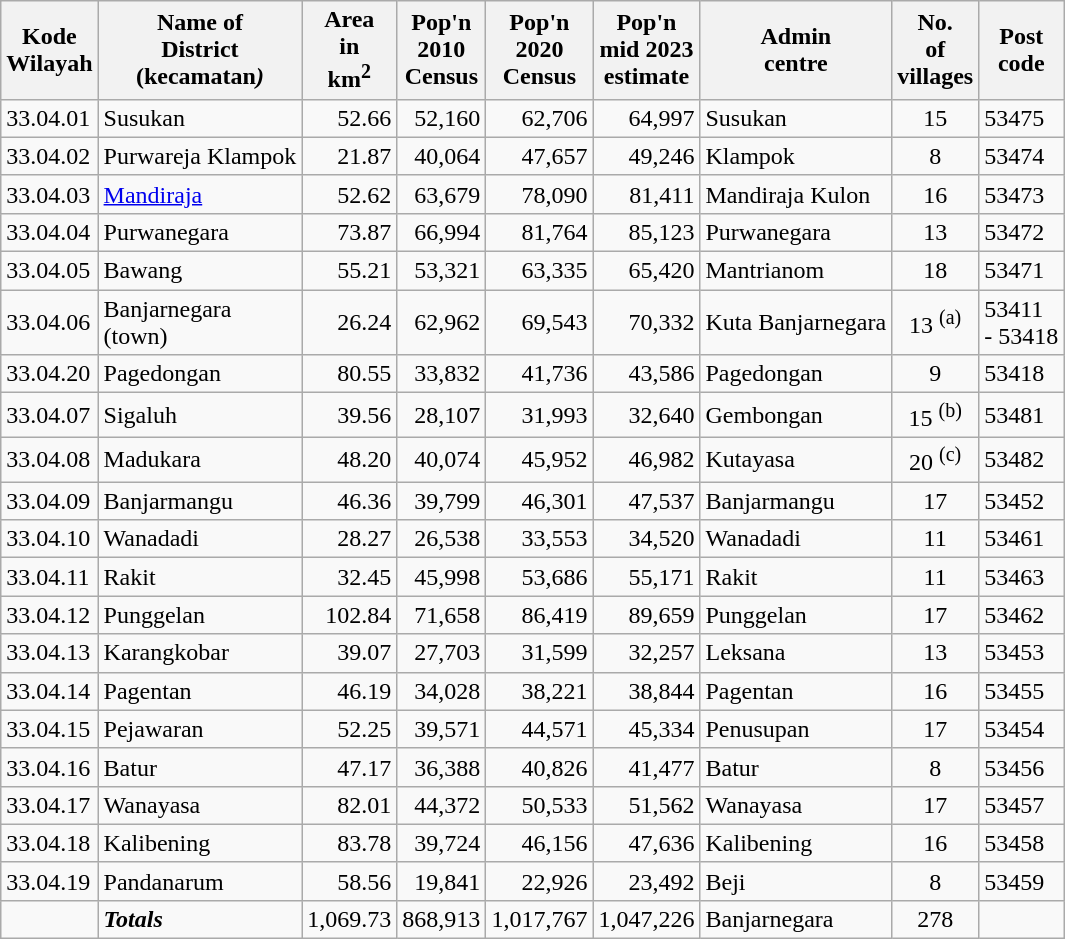<table class="wikitable">
<tr>
<th>Kode <br>Wilayah</th>
<th>Name of<br>District<br>(kecamatan<em>)</th>
<th>Area <br>in<br> km<sup>2</sup></th>
<th>Pop'n <br>2010<br>Census</th>
<th>Pop'n <br>2020<br>Census</th>
<th>Pop'n <br>mid 2023<br>estimate</th>
<th>Admin<br>centre</th>
<th>No.<br>of <br>villages</th>
<th>Post<br>code</th>
</tr>
<tr>
<td>33.04.01</td>
<td>Susukan</td>
<td align="right">52.66</td>
<td align="right">52,160</td>
<td align="right">62,706</td>
<td align="right">64,997</td>
<td>Susukan</td>
<td align="center">15</td>
<td>53475</td>
</tr>
<tr>
<td>33.04.02</td>
<td>Purwareja Klampok</td>
<td align="right">21.87</td>
<td align="right">40,064</td>
<td align="right">47,657</td>
<td align="right">49,246</td>
<td>Klampok</td>
<td align="center">8</td>
<td>53474</td>
</tr>
<tr>
<td>33.04.03</td>
<td><a href='#'>Mandiraja</a></td>
<td align="right">52.62</td>
<td align="right">63,679</td>
<td align="right">78,090</td>
<td align="right">81,411</td>
<td>Mandiraja Kulon</td>
<td align="center">16</td>
<td>53473</td>
</tr>
<tr>
<td>33.04.04</td>
<td>Purwanegara</td>
<td align="right">73.87</td>
<td align="right">66,994</td>
<td align="right">81,764</td>
<td align="right">85,123</td>
<td>Purwanegara</td>
<td align="center">13</td>
<td>53472</td>
</tr>
<tr>
<td>33.04.05</td>
<td>Bawang</td>
<td align="right">55.21</td>
<td align="right">53,321</td>
<td align="right">63,335</td>
<td align="right">65,420</td>
<td>Mantrianom</td>
<td align="center">18</td>
<td>53471</td>
</tr>
<tr>
<td>33.04.06</td>
<td>Banjarnegara <br>(town)</td>
<td align="right">26.24</td>
<td align="right">62,962</td>
<td align="right">69,543</td>
<td align="right">70,332</td>
<td>Kuta Banjarnegara</td>
<td align="center">13 <sup>(a)</sup></td>
<td>53411<br>- 53418</td>
</tr>
<tr>
<td>33.04.20</td>
<td>Pagedongan</td>
<td align="right">80.55</td>
<td align="right">33,832</td>
<td align="right">41,736</td>
<td align="right">43,586</td>
<td>Pagedongan</td>
<td align="center">9</td>
<td>53418</td>
</tr>
<tr>
<td>33.04.07</td>
<td>Sigaluh</td>
<td align="right">39.56</td>
<td align="right">28,107</td>
<td align="right">31,993</td>
<td align="right">32,640</td>
<td>Gembongan</td>
<td align="center">15 <sup>(b)</sup></td>
<td>53481</td>
</tr>
<tr>
<td>33.04.08</td>
<td>Madukara</td>
<td align="right">48.20</td>
<td align="right">40,074</td>
<td align="right">45,952</td>
<td align="right">46,982</td>
<td>Kutayasa</td>
<td align="center">20 <sup>(c)</sup></td>
<td>53482</td>
</tr>
<tr>
<td>33.04.09</td>
<td>Banjarmangu</td>
<td align="right">46.36</td>
<td align="right">39,799</td>
<td align="right">46,301</td>
<td align="right">47,537</td>
<td>Banjarmangu</td>
<td align="center">17</td>
<td>53452</td>
</tr>
<tr>
<td>33.04.10</td>
<td>Wanadadi</td>
<td align="right">28.27</td>
<td align="right">26,538</td>
<td align="right">33,553</td>
<td align="right">34,520</td>
<td>Wanadadi</td>
<td align="center">11</td>
<td>53461</td>
</tr>
<tr>
<td>33.04.11</td>
<td>Rakit</td>
<td align="right">32.45</td>
<td align="right">45,998</td>
<td align="right">53,686</td>
<td align="right">55,171</td>
<td>Rakit</td>
<td align="center">11</td>
<td>53463</td>
</tr>
<tr>
<td>33.04.12</td>
<td>Punggelan</td>
<td align="right">102.84</td>
<td align="right">71,658</td>
<td align="right">86,419</td>
<td align="right">89,659</td>
<td>Punggelan</td>
<td align="center">17</td>
<td>53462</td>
</tr>
<tr>
<td>33.04.13</td>
<td>Karangkobar</td>
<td align="right">39.07</td>
<td align="right">27,703</td>
<td align="right">31,599</td>
<td align="right">32,257</td>
<td>Leksana</td>
<td align="center">13</td>
<td>53453</td>
</tr>
<tr>
<td>33.04.14</td>
<td>Pagentan</td>
<td align="right">46.19</td>
<td align="right">34,028</td>
<td align="right">38,221</td>
<td align="right">38,844</td>
<td>Pagentan</td>
<td align="center">16</td>
<td>53455</td>
</tr>
<tr>
<td>33.04.15</td>
<td>Pejawaran</td>
<td align="right">52.25</td>
<td align="right">39,571</td>
<td align="right">44,571</td>
<td align="right">45,334</td>
<td>Penusupan</td>
<td align="center">17</td>
<td>53454</td>
</tr>
<tr>
<td>33.04.16</td>
<td>Batur</td>
<td align="right">47.17</td>
<td align="right">36,388</td>
<td align="right">40,826</td>
<td align="right">41,477</td>
<td>Batur</td>
<td align="center">8</td>
<td>53456</td>
</tr>
<tr>
<td>33.04.17</td>
<td>Wanayasa</td>
<td align="right">82.01</td>
<td align="right">44,372</td>
<td align="right">50,533</td>
<td align="right">51,562</td>
<td>Wanayasa</td>
<td align="center">17</td>
<td>53457</td>
</tr>
<tr>
<td>33.04.18</td>
<td>Kalibening</td>
<td align="right">83.78</td>
<td align="right">39,724</td>
<td align="right">46,156</td>
<td align="right">47,636</td>
<td>Kalibening</td>
<td align="center">16</td>
<td>53458</td>
</tr>
<tr>
<td>33.04.19</td>
<td>Pandanarum</td>
<td align="right">58.56</td>
<td align="right">19,841</td>
<td align="right">22,926</td>
<td align="right">23,492</td>
<td>Beji</td>
<td align="center">8</td>
<td>53459</td>
</tr>
<tr>
<td></td>
<td><strong><em>Totals</em></strong></td>
<td align="right"></em>1,069.73<em></td>
<td align="right"></em>868,913<em></td>
<td align="right"></em>1,017,767<em></td>
<td align="right"></em>1,047,226<em></td>
<td></em>Banjarnegara<em></td>
<td align="center"></em>278<em></td>
<td></td>
</tr>
</table>
